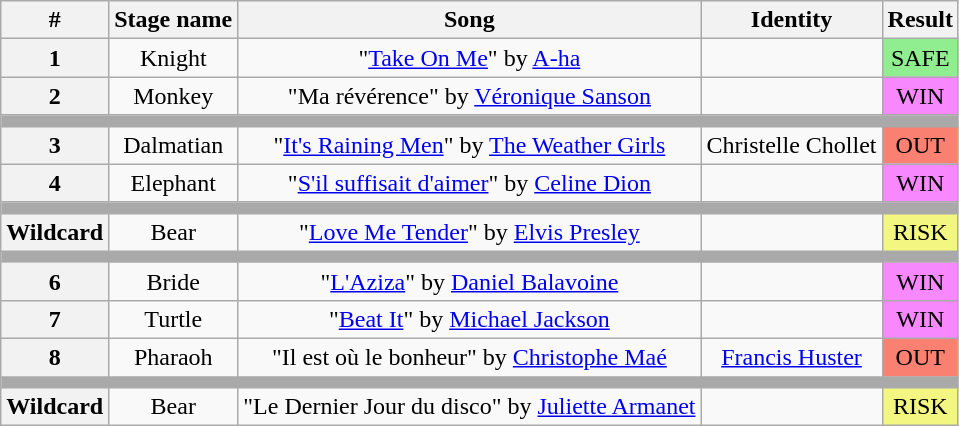<table class="wikitable plainrowheaders" style="text-align: center;">
<tr>
<th>#</th>
<th>Stage name</th>
<th>Song</th>
<th>Identity</th>
<th>Result</th>
</tr>
<tr>
<th>1</th>
<td>Knight</td>
<td>"<a href='#'>Take On Me</a>" by <a href='#'>A-ha</a></td>
<td></td>
<td bgcolor=lightgreen>SAFE</td>
</tr>
<tr>
<th>2</th>
<td>Monkey</td>
<td>"Ma révérence" by <a href='#'>Véronique Sanson</a></td>
<td></td>
<td bgcolor=#F888FD>WIN</td>
</tr>
<tr>
<td colspan="5" style="background:darkgray"></td>
</tr>
<tr>
<th>3</th>
<td>Dalmatian</td>
<td>"<a href='#'>It's Raining Men</a>" by <a href='#'>The Weather Girls</a></td>
<td>Christelle Chollet</td>
<td bgcolor=salmon>OUT</td>
</tr>
<tr>
<th>4</th>
<td>Elephant</td>
<td>"<a href='#'>S'il suffisait d'aimer</a>" by <a href='#'>Celine Dion</a></td>
<td></td>
<td bgcolor=#F888FD>WIN</td>
</tr>
<tr>
<td colspan="5" style="background:darkgray"></td>
</tr>
<tr>
<th>Wildcard</th>
<td>Bear</td>
<td>"<a href='#'>Love Me Tender</a>" by <a href='#'>Elvis Presley</a></td>
<td></td>
<td bgcolor="#F3F781">RISK</td>
</tr>
<tr>
<td colspan="5" style="background:darkgray"></td>
</tr>
<tr>
<th>6</th>
<td>Bride</td>
<td>"<a href='#'>L'Aziza</a>" by <a href='#'>Daniel Balavoine</a></td>
<td></td>
<td bgcolor=#F888FD>WIN</td>
</tr>
<tr>
<th>7</th>
<td>Turtle</td>
<td>"<a href='#'>Beat It</a>" by <a href='#'>Michael Jackson</a></td>
<td></td>
<td bgcolor=#F888FD>WIN</td>
</tr>
<tr>
<th>8</th>
<td>Pharaoh</td>
<td>"Il est où le bonheur" by <a href='#'>Christophe Maé</a></td>
<td><a href='#'>Francis Huster</a></td>
<td bgcolor=salmon>OUT</td>
</tr>
<tr>
<td colspan="5" style="background:darkgray"></td>
</tr>
<tr>
<th>Wildcard</th>
<td>Bear</td>
<td>"Le Dernier Jour du disco" by <a href='#'>Juliette Armanet</a></td>
<td></td>
<td bgcolor="#F3F781">RISK</td>
</tr>
</table>
